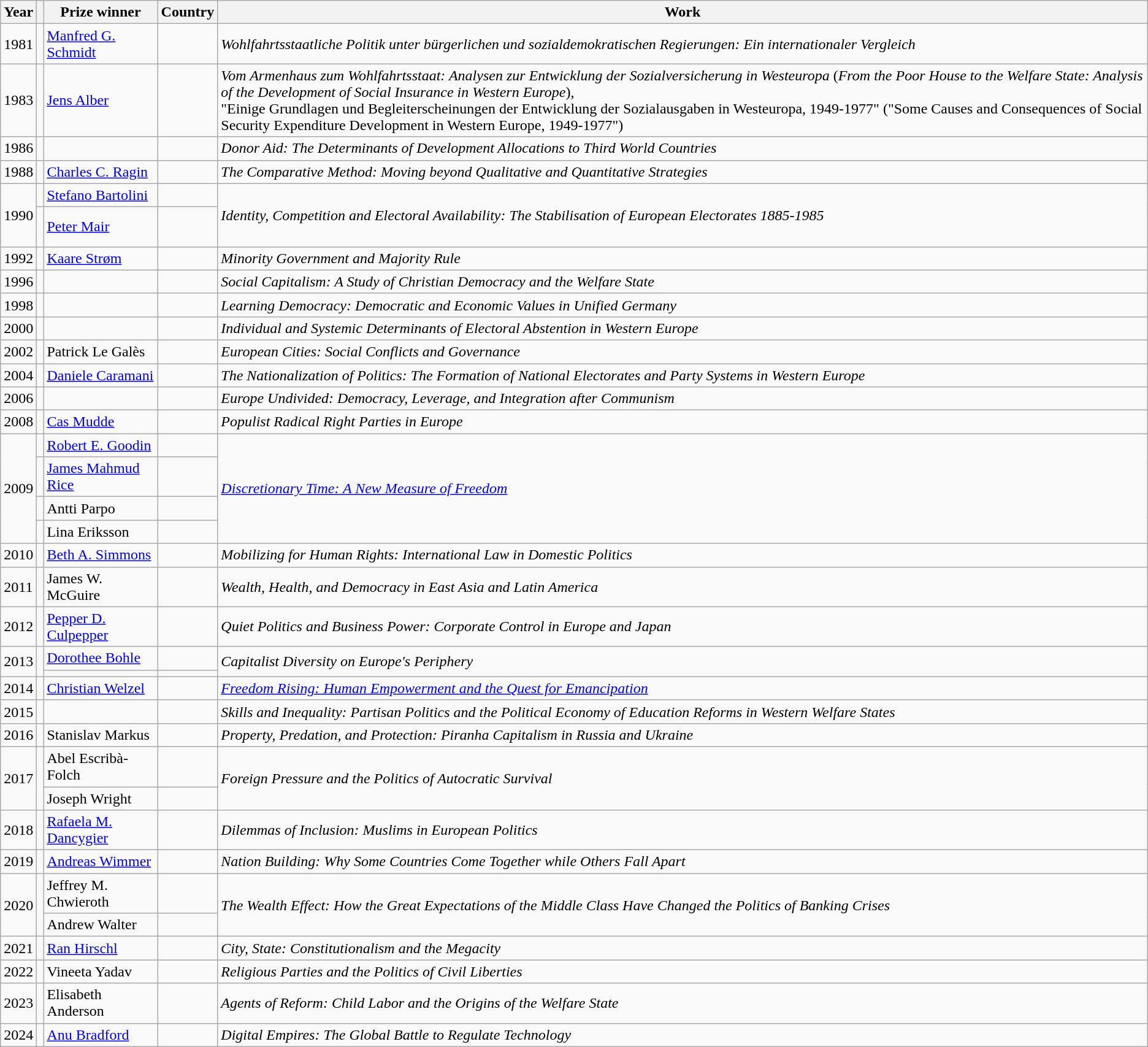<table class="wikitable sortable">
<tr>
<th scope="col">Year</th>
<th scope="col" class="unsortable"></th>
<th scope="col">Prize winner</th>
<th scope="col">Country</th>
<th scope="col">Work</th>
</tr>
<tr>
<td>1981</td>
<td></td>
<td><a href='#'>Manfred G. Schmidt</a></td>
<td></td>
<td><em>Wohlfahrtsstaatliche Politik unter bürgerlichen und sozialdemokratischen Regierungen: Ein internationaler Vergleich</em></td>
</tr>
<tr>
<td>1983</td>
<td></td>
<td><a href='#'>Jens Alber</a></td>
<td></td>
<td><em>Vom Armenhaus zum Wohlfahrtsstaat: Analysen zur Entwicklung der Sozialversicherung in Westeuropa</em> (<em>From the Poor House to the Welfare State: Analysis of the Development of Social Insurance in Western Europe</em>),<br>"Einige Grundlagen und Begleiterscheinungen der Entwicklung der Sozialausgaben in Westeuropa, 1949-1977" ("Some Causes and Consequences of Social Security Expenditure Development in Western Europe, 1949-1977")</td>
</tr>
<tr>
<td>1986</td>
<td></td>
<td></td>
<td></td>
<td><em>Donor Aid: The Determinants of Development Allocations to Third World Countries</em></td>
</tr>
<tr>
<td>1988</td>
<td></td>
<td><a href='#'>Charles C. Ragin</a></td>
<td></td>
<td><em>The Comparative Method: Moving beyond Qualitative and Quantitative Strategies</em></td>
</tr>
<tr>
<td rowspan="2">1990</td>
<td></td>
<td><a href='#'>Stefano Bartolini</a></td>
<td></td>
<td rowspan="2"><em>Identity, Competition and Electoral Availability: The Stabilisation of European Electorates 1885-1985</em></td>
</tr>
<tr>
<td></td>
<td><a href='#'>Peter Mair</a></td>
<td><br><br></td>
</tr>
<tr>
<td>1992</td>
<td></td>
<td><a href='#'>Kaare Strøm</a></td>
<td></td>
<td><em>Minority Government and Majority Rule</em></td>
</tr>
<tr>
<td>1996</td>
<td></td>
<td></td>
<td></td>
<td><em>Social Capitalism: A Study of Christian Democracy and the Welfare State</em></td>
</tr>
<tr>
<td>1998</td>
<td></td>
<td></td>
<td><br></td>
<td><em>Learning Democracy: Democratic and Economic Values in Unified Germany</em></td>
</tr>
<tr>
<td>2000</td>
<td></td>
<td></td>
<td></td>
<td><em>Individual and Systemic Determinants of Electoral Abstention in Western Europe</em></td>
</tr>
<tr>
<td>2002</td>
<td></td>
<td>Patrick Le Galès</td>
<td></td>
<td><em>European Cities: Social Conflicts and Governance</em></td>
</tr>
<tr>
<td>2004</td>
<td></td>
<td><a href='#'>Daniele Caramani</a></td>
<td><br></td>
<td><em>The Nationalization of Politics: The Formation of National Electorates and Party Systems in Western Europe</em></td>
</tr>
<tr>
<td>2006</td>
<td></td>
<td></td>
<td></td>
<td><em>Europe Undivided: Democracy, Leverage, and Integration after Communism</em></td>
</tr>
<tr>
<td>2008</td>
<td></td>
<td><a href='#'>Cas Mudde</a></td>
<td><br></td>
<td><em>Populist Radical Right Parties in Europe</em></td>
</tr>
<tr>
<td rowspan="4">2009</td>
<td></td>
<td><a href='#'>Robert E. Goodin</a></td>
<td><br></td>
<td rowspan="4"><em><a href='#'>Discretionary Time: A New Measure of Freedom</a></em></td>
</tr>
<tr>
<td></td>
<td><a href='#'>James Mahmud Rice</a></td>
<td><br></td>
</tr>
<tr>
<td></td>
<td>Antti Parpo</td>
<td></td>
</tr>
<tr>
<td></td>
<td>Lina Eriksson</td>
<td><br></td>
</tr>
<tr>
<td>2010</td>
<td></td>
<td><a href='#'>Beth A. Simmons</a></td>
<td></td>
<td><em>Mobilizing for Human Rights: International Law in Domestic Politics</em></td>
</tr>
<tr>
<td>2011</td>
<td></td>
<td>James W. McGuire</td>
<td></td>
<td><em>Wealth, Health, and Democracy in East Asia and Latin America</em></td>
</tr>
<tr>
<td>2012</td>
<td></td>
<td><a href='#'>Pepper D. Culpepper</a></td>
<td><br></td>
<td><em>Quiet Politics and Business Power: Corporate Control in Europe and Japan</em></td>
</tr>
<tr>
<td rowspan="2">2013</td>
<td rowspan="2"></td>
<td><a href='#'>Dorothee Bohle</a></td>
<td><br></td>
<td rowspan="2"><em>Capitalist Diversity on Europe's Periphery</em></td>
</tr>
<tr>
<td></td>
<td></td>
</tr>
<tr>
<td>2014</td>
<td></td>
<td><a href='#'>Christian Welzel</a></td>
<td></td>
<td><a href='#'><em>Freedom Rising: Human Empowerment and the Quest for Emancipation</em></a></td>
</tr>
<tr>
<td>2015</td>
<td></td>
<td></td>
<td></td>
<td><em>Skills and Inequality: Partisan Politics and the Political Economy of Education Reforms in Western Welfare States</em></td>
</tr>
<tr>
<td>2016</td>
<td></td>
<td>Stanislav Markus</td>
<td></td>
<td><em>Property, Predation, and Protection: Piranha Capitalism in Russia and Ukraine</em></td>
</tr>
<tr>
<td rowspan="2">2017</td>
<td rowspan="2"></td>
<td>Abel Escribà-Folch</td>
<td></td>
<td rowspan="2"><em>Foreign Pressure and the Politics of Autocratic Survival</em></td>
</tr>
<tr>
<td>Joseph Wright</td>
<td></td>
</tr>
<tr>
<td>2018</td>
<td></td>
<td><a href='#'>Rafaela M. Dancygier</a></td>
<td></td>
<td><em>Dilemmas of Inclusion: Muslims in European Politics</em></td>
</tr>
<tr>
<td>2019</td>
<td></td>
<td><a href='#'>Andreas Wimmer</a></td>
<td><br></td>
<td><em>Nation Building: Why Some Countries Come Together while Others Fall Apart</em></td>
</tr>
<tr>
<td rowspan="2">2020</td>
<td rowspan="2"></td>
<td>Jeffrey M. Chwieroth</td>
<td><br></td>
<td rowspan="2"><em>The Wealth Effect: How the Great Expectations of the Middle Class Have Changed the Politics of Banking Crises</em></td>
</tr>
<tr>
<td>Andrew Walter</td>
<td></td>
</tr>
<tr>
<td>2021</td>
<td></td>
<td><a href='#'>Ran Hirschl</a></td>
<td></td>
<td><em>City, State: Constitutionalism and the Megacity</em></td>
</tr>
<tr>
<td>2022</td>
<td></td>
<td>Vineeta Yadav</td>
<td><br></td>
<td><em>Religious Parties and the Politics of Civil Liberties</em></td>
</tr>
<tr>
<td>2023</td>
<td></td>
<td>Elisabeth Anderson</td>
<td><br><br></td>
<td><em>Agents of Reform: Child Labor and the Origins of the Welfare State</em></td>
</tr>
<tr>
<td>2024</td>
<td></td>
<td><a href='#'>Anu Bradford</a></td>
<td><br></td>
<td><em>Digital Empires: The Global Battle to Regulate Technology</em></td>
</tr>
</table>
